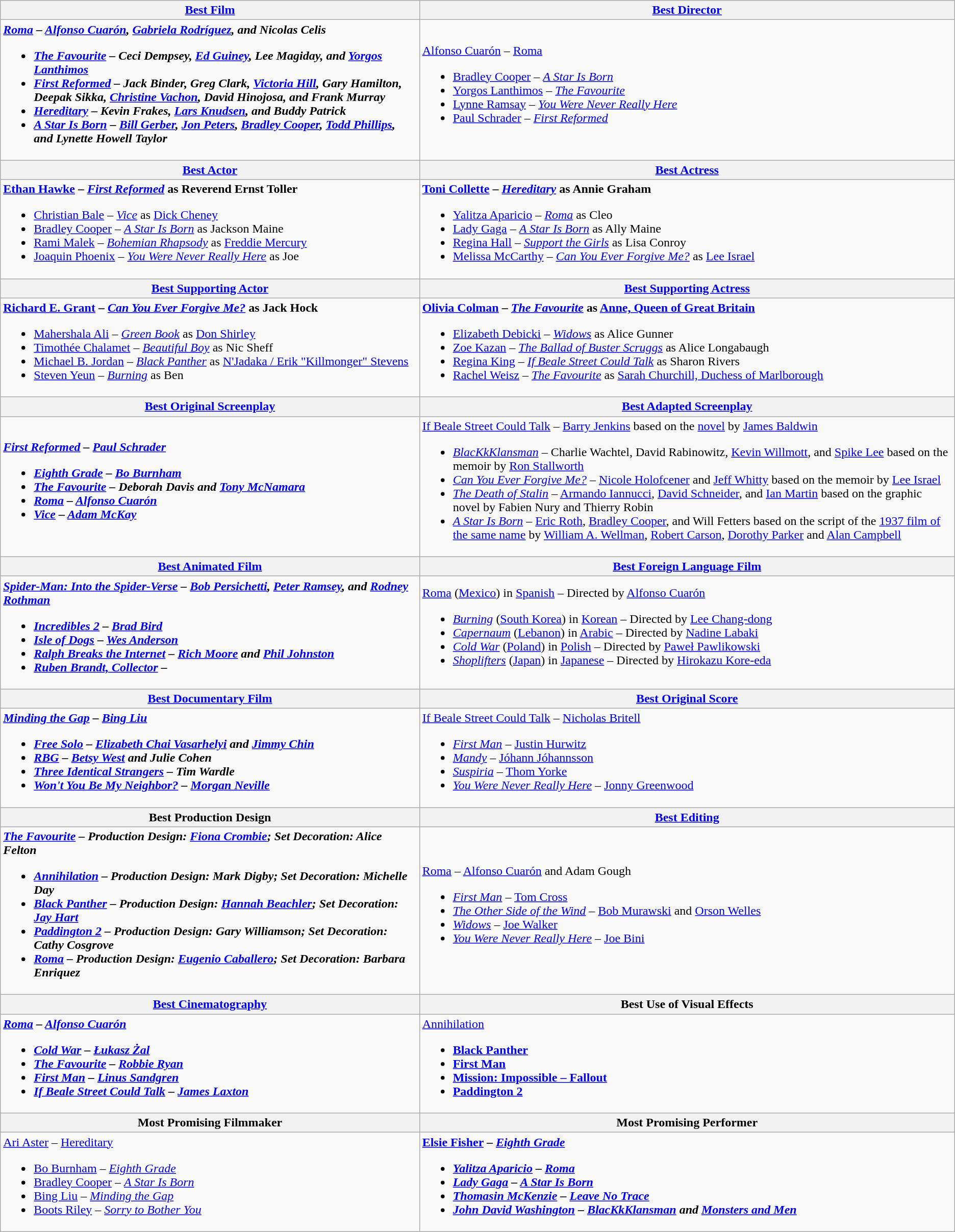<table class="wikitable">
<tr>
<th><a href='#'>Best Film</a></th>
<th><a href='#'>Best Director</a></th>
</tr>
<tr>
<td><strong><em><a href='#'>Roma</a><em> – <a href='#'>Alfonso Cuarón</a>, <a href='#'>Gabriela Rodríguez</a>, and Nicolas Celis<strong><br><ul><li></em><a href='#'>The Favourite</a><em> – Ceci Dempsey, <a href='#'>Ed Guiney</a>, Lee Magiday, and <a href='#'>Yorgos Lanthimos</a></li><li></em><a href='#'>First Reformed</a><em> – Jack Binder, Greg Clark, <a href='#'>Victoria Hill</a>, Gary Hamilton, Deepak Sikka, <a href='#'>Christine Vachon</a>, David Hinojosa, and Frank Murray</li><li></em><a href='#'>Hereditary</a><em> – Kevin Frakes, <a href='#'>Lars Knudsen</a>, and Buddy Patrick</li><li></em><a href='#'>A Star Is Born</a><em> – <a href='#'>Bill Gerber</a>, <a href='#'>Jon Peters</a>, <a href='#'>Bradley Cooper</a>, <a href='#'>Todd Phillips</a>, and Lynette Howell Taylor</li></ul></td>
<td></strong><a href='#'>Alfonso Cuarón</a> – </em><a href='#'>Roma</a></em></strong><br><ul><li><a href='#'>Bradley Cooper</a> – <em><a href='#'>A Star Is Born</a></em></li><li><a href='#'>Yorgos Lanthimos</a> – <em><a href='#'>The Favourite</a></em></li><li><a href='#'>Lynne Ramsay</a> – <em><a href='#'>You Were Never Really Here</a></em></li><li><a href='#'>Paul Schrader</a> – <em><a href='#'>First Reformed</a></em></li></ul></td>
</tr>
<tr>
<th><a href='#'>Best Actor</a></th>
<th><a href='#'>Best Actress</a></th>
</tr>
<tr>
<td><strong><a href='#'>Ethan Hawke</a> – <em><a href='#'>First Reformed</a></em> as Reverend Ernst Toller</strong><br><ul><li><a href='#'>Christian Bale</a> – <em><a href='#'>Vice</a></em> as <a href='#'>Dick Cheney</a></li><li><a href='#'>Bradley Cooper</a> – <em><a href='#'>A Star Is Born</a></em> as Jackson Maine</li><li><a href='#'>Rami Malek</a> – <em><a href='#'>Bohemian Rhapsody</a></em> as <a href='#'>Freddie Mercury</a></li><li><a href='#'>Joaquin Phoenix</a> – <em><a href='#'>You Were Never Really Here</a></em> as Joe</li></ul></td>
<td><strong><a href='#'>Toni Collette</a> – <em><a href='#'>Hereditary</a></em> as Annie Graham</strong><br><ul><li><a href='#'>Yalitza Aparicio</a> – <em><a href='#'>Roma</a></em> as Cleo</li><li><a href='#'>Lady Gaga</a> – <em><a href='#'>A Star Is Born</a></em> as Ally Maine</li><li><a href='#'>Regina Hall</a> – <em><a href='#'>Support the Girls</a></em> as Lisa Conroy</li><li><a href='#'>Melissa McCarthy</a> – <em><a href='#'>Can You Ever Forgive Me?</a></em> as <a href='#'>Lee Israel</a></li></ul></td>
</tr>
<tr>
<th><a href='#'>Best Supporting Actor</a></th>
<th><a href='#'>Best Supporting Actress</a></th>
</tr>
<tr>
<td><strong><a href='#'>Richard E. Grant</a> – <em><a href='#'>Can You Ever Forgive Me?</a></em> as Jack Hock</strong><br><ul><li><a href='#'>Mahershala Ali</a> – <em><a href='#'>Green Book</a></em> as <a href='#'>Don Shirley</a></li><li><a href='#'>Timothée Chalamet</a> – <em><a href='#'>Beautiful Boy</a></em> as Nic Sheff</li><li><a href='#'>Michael B. Jordan</a> – <em><a href='#'>Black Panther</a></em> as <a href='#'>N'Jadaka / Erik "Killmonger" Stevens</a></li><li><a href='#'>Steven Yeun</a> – <em><a href='#'>Burning</a></em> as Ben</li></ul></td>
<td><strong><a href='#'>Olivia Colman</a> – <em><a href='#'>The Favourite</a></em> as <a href='#'>Anne, Queen of Great Britain</a></strong><br><ul><li><a href='#'>Elizabeth Debicki</a> – <em><a href='#'>Widows</a></em> as Alice Gunner</li><li><a href='#'>Zoe Kazan</a> – <em><a href='#'>The Ballad of Buster Scruggs</a></em> as Alice Longabaugh</li><li><a href='#'>Regina King</a> – <em><a href='#'>If Beale Street Could Talk</a></em> as Sharon Rivers</li><li><a href='#'>Rachel Weisz</a> – <em><a href='#'>The Favourite</a></em> as <a href='#'>Sarah Churchill, Duchess of Marlborough</a></li></ul></td>
</tr>
<tr>
<th><a href='#'>Best Original Screenplay</a></th>
<th><a href='#'>Best Adapted Screenplay</a></th>
</tr>
<tr>
<td><strong><em><a href='#'>First Reformed</a><em> – <a href='#'>Paul Schrader</a><strong><br><ul><li></em><a href='#'>Eighth Grade</a><em> – <a href='#'>Bo Burnham</a></li><li></em><a href='#'>The Favourite</a><em> – Deborah Davis and <a href='#'>Tony McNamara</a></li><li></em><a href='#'>Roma</a><em> – <a href='#'>Alfonso Cuarón</a></li><li></em><a href='#'>Vice</a><em> – <a href='#'>Adam McKay</a></li></ul></td>
<td></em></strong><a href='#'>If Beale Street Could Talk</a></em> – <a href='#'>Barry Jenkins</a> based on the <a href='#'>novel</a> by <a href='#'>James Baldwin</a></strong><br><ul><li><em><a href='#'>BlacKkKlansman</a></em> – Charlie Wachtel, David Rabinowitz, <a href='#'>Kevin Willmott</a>, and <a href='#'>Spike Lee</a> based on the memoir by <a href='#'>Ron Stallworth</a></li><li><em><a href='#'>Can You Ever Forgive Me?</a></em> – <a href='#'>Nicole Holofcener</a> and <a href='#'>Jeff Whitty</a> based on the memoir by <a href='#'>Lee Israel</a></li><li><em><a href='#'>The Death of Stalin</a></em> – <a href='#'>Armando Iannucci</a>, <a href='#'>David Schneider</a>, and <a href='#'>Ian Martin</a> based on the graphic novel by Fabien Nury and Thierry Robin</li><li><em><a href='#'>A Star Is Born</a></em> – <a href='#'>Eric Roth</a>, <a href='#'>Bradley Cooper</a>, and Will Fetters based on the script of the <a href='#'>1937 film of the same name</a> by <a href='#'>William A. Wellman</a>, <a href='#'>Robert Carson</a>, <a href='#'>Dorothy Parker</a> and <a href='#'>Alan Campbell</a></li></ul></td>
</tr>
<tr>
<th><a href='#'>Best Animated Film</a></th>
<th><a href='#'>Best Foreign Language Film</a></th>
</tr>
<tr>
<td><strong><em><a href='#'>Spider-Man: Into the Spider-Verse</a><em> – <a href='#'>Bob Persichetti</a>, <a href='#'>Peter Ramsey</a>, and <a href='#'>Rodney Rothman</a><strong><br><ul><li></em><a href='#'>Incredibles 2</a><em> – <a href='#'>Brad Bird</a></li><li></em><a href='#'>Isle of Dogs</a><em> – <a href='#'>Wes Anderson</a></li><li></em><a href='#'>Ralph Breaks the Internet</a><em> – <a href='#'>Rich Moore</a> and <a href='#'>Phil Johnston</a></li><li></em><a href='#'>Ruben Brandt, Collector</a><em> – </li></ul></td>
<td></em></strong><a href='#'>Roma</a></em> (<a href='#'>Mexico</a>) in <a href='#'>Spanish</a> – Directed by <a href='#'>Alfonso Cuarón</a></strong><br><ul><li><em><a href='#'>Burning</a></em> (<a href='#'>South Korea</a>) in <a href='#'>Korean</a> – Directed by <a href='#'>Lee Chang-dong</a></li><li><em><a href='#'>Capernaum</a></em> (<a href='#'>Lebanon</a>) in <a href='#'>Arabic</a> – Directed by <a href='#'>Nadine Labaki</a></li><li><em><a href='#'>Cold War</a></em> (<a href='#'>Poland</a>) in <a href='#'>Polish</a> – Directed by <a href='#'>Paweł Pawlikowski</a></li><li><em><a href='#'>Shoplifters</a></em> (<a href='#'>Japan</a>) in <a href='#'>Japanese</a> – Directed by <a href='#'>Hirokazu Kore-eda</a></li></ul></td>
</tr>
<tr>
<th><a href='#'>Best Documentary Film</a></th>
<th><a href='#'>Best Original Score</a></th>
</tr>
<tr>
<td><strong><em><a href='#'>Minding the Gap</a><em> – <a href='#'>Bing Liu</a><strong><br><ul><li></em><a href='#'>Free Solo</a><em> – <a href='#'>Elizabeth Chai Vasarhelyi</a> and <a href='#'>Jimmy Chin</a></li><li></em><a href='#'>RBG</a><em> – <a href='#'>Betsy West</a> and Julie Cohen</li><li></em><a href='#'>Three Identical Strangers</a><em> – Tim Wardle</li><li></em><a href='#'>Won't You Be My Neighbor?</a><em> – <a href='#'>Morgan Neville</a></li></ul></td>
<td></em></strong><a href='#'>If Beale Street Could Talk</a></em> – <a href='#'>Nicholas Britell</a></strong><br><ul><li><em><a href='#'>First Man</a></em> – <a href='#'>Justin Hurwitz</a></li><li><em><a href='#'>Mandy</a></em> – <a href='#'>Jóhann Jóhannsson</a></li><li><em><a href='#'>Suspiria</a></em> – <a href='#'>Thom Yorke</a></li><li><em><a href='#'>You Were Never Really Here</a></em> – <a href='#'>Jonny Greenwood</a></li></ul></td>
</tr>
<tr>
<th>Best Production Design</th>
<th><a href='#'>Best Editing</a></th>
</tr>
<tr>
<td><strong><em><a href='#'>The Favourite</a><em> – Production Design: <a href='#'>Fiona Crombie</a>; Set Decoration: Alice Felton<strong><br><ul><li></em><a href='#'>Annihilation</a><em> – Production Design: Mark Digby; Set Decoration: Michelle Day</li><li></em><a href='#'>Black Panther</a><em> – Production Design: <a href='#'>Hannah Beachler</a>; Set Decoration: <a href='#'>Jay Hart</a></li><li></em><a href='#'>Paddington 2</a><em> – Production Design: Gary Williamson; Set Decoration: Cathy Cosgrove</li><li></em><a href='#'>Roma</a><em> – Production Design: <a href='#'>Eugenio Caballero</a>; Set Decoration: Barbara Enriquez</li></ul></td>
<td></em></strong><a href='#'>Roma</a></em> – <a href='#'>Alfonso Cuarón</a> and Adam Gough</strong><br><ul><li><em><a href='#'>First Man</a></em> – <a href='#'>Tom Cross</a></li><li><em><a href='#'>The Other Side of the Wind</a></em> – <a href='#'>Bob Murawski</a> and <a href='#'>Orson Welles</a></li><li><em><a href='#'>Widows</a></em> – <a href='#'>Joe Walker</a></li><li><em><a href='#'>You Were Never Really Here</a></em> – <a href='#'>Joe Bini</a></li></ul></td>
</tr>
<tr>
<th><a href='#'>Best Cinematography</a></th>
<th>Best Use of Visual Effects</th>
</tr>
<tr>
<td><strong><em><a href='#'>Roma</a><em> – <a href='#'>Alfonso Cuarón</a><strong><br><ul><li></em><a href='#'>Cold War</a><em> – <a href='#'>Łukasz Żal</a></li><li></em><a href='#'>The Favourite</a><em> – <a href='#'>Robbie Ryan</a></li><li></em><a href='#'>First Man</a><em> – <a href='#'>Linus Sandgren</a></li><li></em><a href='#'>If Beale Street Could Talk</a><em> – <a href='#'>James Laxton</a></li></ul></td>
<td></em></strong><a href='#'>Annihilation</a><strong><em><br><ul><li></em><a href='#'>Black Panther</a><em></li><li></em><a href='#'>First Man</a><em></li><li></em><a href='#'>Mission: Impossible – Fallout</a><em></li><li></em><a href='#'>Paddington 2</a><em></li></ul></td>
</tr>
<tr>
<th>Most Promising Filmmaker</th>
<th>Most Promising Performer</th>
</tr>
<tr>
<td></strong><a href='#'>Ari Aster</a> – </em><a href='#'>Hereditary</a></em></strong><br><ul><li><a href='#'>Bo Burnham</a> – <em><a href='#'>Eighth Grade</a></em></li><li><a href='#'>Bradley Cooper</a> – <em><a href='#'>A Star Is Born</a></em></li><li><a href='#'>Bing Liu</a> – <em><a href='#'>Minding the Gap</a></em></li><li><a href='#'>Boots Riley</a> – <em><a href='#'>Sorry to Bother You</a></em></li></ul></td>
<td><strong><a href='#'>Elsie Fisher</a> – <em><a href='#'>Eighth Grade</a><strong><em><br><ul><li><a href='#'>Yalitza Aparicio</a> – </em><a href='#'>Roma</a><em></li><li><a href='#'>Lady Gaga</a> – </em><a href='#'>A Star Is Born</a><em></li><li><a href='#'>Thomasin McKenzie</a> – </em><a href='#'>Leave No Trace</a><em></li><li><a href='#'>John David Washington</a> – </em><a href='#'>BlacKkKlansman</a><em> and </em><a href='#'>Monsters and Men</a><em></li></ul></td>
</tr>
</table>
